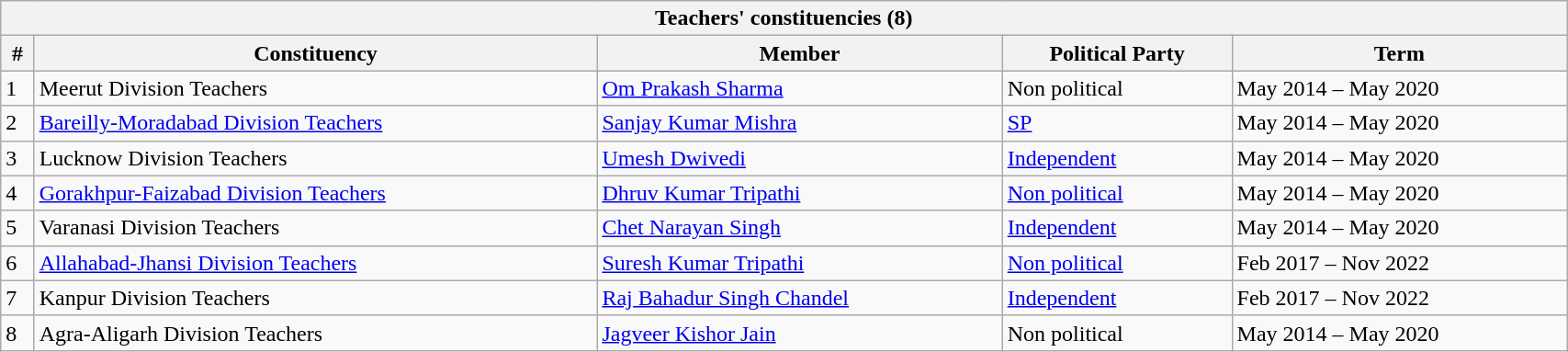<table class="wikitable sortable mw-collapsible mw-collapsed" align="center" style="width: 90%;">
<tr>
<th colspan="5">Teachers' constituencies (8)</th>
</tr>
<tr>
<th>#</th>
<th>Constituency</th>
<th>Member</th>
<th>Political Party</th>
<th>Term</th>
</tr>
<tr>
<td>1</td>
<td>Meerut Division Teachers</td>
<td><a href='#'>Om Prakash Sharma</a></td>
<td>Non political</td>
<td>May 2014 – May 2020</td>
</tr>
<tr>
<td>2</td>
<td><a href='#'>Bareilly-Moradabad Division Teachers</a></td>
<td><a href='#'>Sanjay Kumar Mishra</a></td>
<td><a href='#'>SP</a></td>
<td>May 2014 – May 2020</td>
</tr>
<tr>
<td>3</td>
<td>Lucknow Division Teachers</td>
<td><a href='#'>Umesh Dwivedi</a></td>
<td><a href='#'>Independent</a></td>
<td>May 2014 – May 2020</td>
</tr>
<tr>
<td>4</td>
<td><a href='#'>Gorakhpur-Faizabad Division Teachers</a></td>
<td><a href='#'>Dhruv Kumar Tripathi</a></td>
<td><a href='#'>Non political</a></td>
<td>May 2014 – May 2020</td>
</tr>
<tr>
<td>5</td>
<td>Varanasi Division Teachers</td>
<td><a href='#'>Chet Narayan Singh</a></td>
<td><a href='#'>Independent</a></td>
<td>May 2014 – May 2020</td>
</tr>
<tr>
<td>6</td>
<td><a href='#'>Allahabad-Jhansi Division Teachers</a></td>
<td><a href='#'>Suresh Kumar Tripathi</a></td>
<td><a href='#'>Non political</a></td>
<td>Feb 2017 – Nov 2022</td>
</tr>
<tr>
<td>7</td>
<td>Kanpur Division Teachers</td>
<td><a href='#'>Raj Bahadur Singh Chandel</a></td>
<td><a href='#'>Independent</a></td>
<td>Feb 2017 – Nov 2022</td>
</tr>
<tr>
<td>8</td>
<td>Agra-Aligarh Division Teachers</td>
<td><a href='#'>Jagveer Kishor Jain</a></td>
<td>Non political</td>
<td>May 2014 – May 2020</td>
</tr>
</table>
